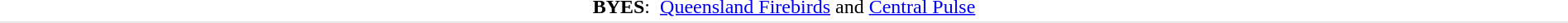<table style="text-align:center; border-bottom:1px solid #E0E0E0" width=100%>
<tr>
<td><strong>BYES</strong>:  <a href='#'>Queensland Firebirds</a> and <a href='#'>Central Pulse</a></td>
</tr>
</table>
